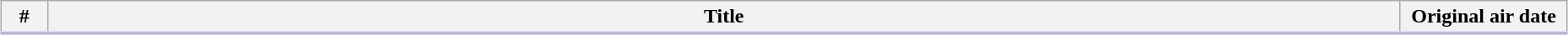<table class="wikitable" style="width:98%; margin:auto; background:#FFF;">
<tr style="border-bottom: 3px solid #CCF">
<th style="width:30px">#</th>
<th>Title</th>
<th style="width:125px">Original air date</th>
</tr>
<tr>
</tr>
</table>
